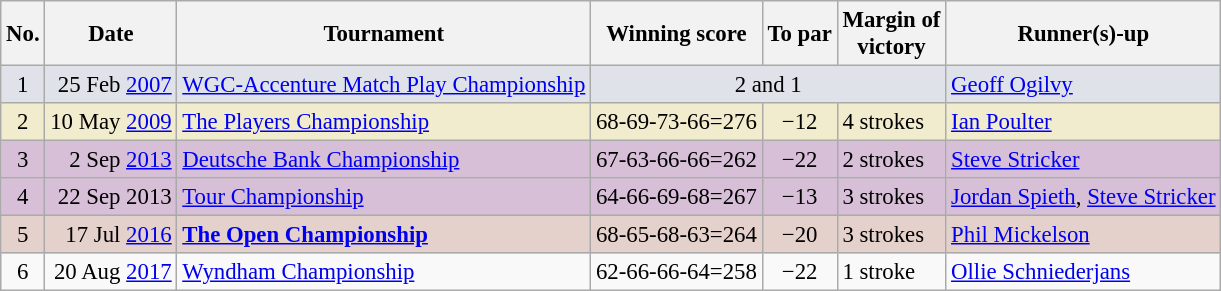<table class="wikitable" style="font-size:95%;">
<tr>
<th>No.</th>
<th>Date</th>
<th>Tournament</th>
<th>Winning score</th>
<th>To par</th>
<th>Margin of<br>victory</th>
<th>Runner(s)-up</th>
</tr>
<tr style="background:#dfe2e9;">
<td align=center>1</td>
<td align=right>25 Feb <a href='#'>2007</a></td>
<td><a href='#'>WGC-Accenture Match Play Championship</a></td>
<td colspan=3 align=center>2 and 1</td>
<td> <a href='#'>Geoff Ogilvy</a></td>
</tr>
<tr style="background:#f2ecce;">
<td align=center>2</td>
<td align=right>10 May <a href='#'>2009</a></td>
<td><a href='#'>The Players Championship</a></td>
<td>68-69-73-66=276</td>
<td align=center>−12</td>
<td>4 strokes</td>
<td> <a href='#'>Ian Poulter</a></td>
</tr>
<tr style="background:thistle;">
<td align=center>3</td>
<td align=right>2 Sep <a href='#'>2013</a></td>
<td><a href='#'>Deutsche Bank Championship</a></td>
<td>67-63-66-66=262</td>
<td align=center>−22</td>
<td>2 strokes</td>
<td> <a href='#'>Steve Stricker</a></td>
</tr>
<tr style="background:thistle;">
<td align=center>4</td>
<td align=right>22 Sep 2013</td>
<td><a href='#'>Tour Championship</a></td>
<td>64-66-69-68=267</td>
<td align=center>−13</td>
<td>3 strokes</td>
<td> <a href='#'>Jordan Spieth</a>,  <a href='#'>Steve Stricker</a></td>
</tr>
<tr style="background:#e5d1cb;">
<td align=center>5</td>
<td align=right>17 Jul <a href='#'>2016</a></td>
<td><strong><a href='#'>The Open Championship</a></strong></td>
<td>68-65-68-63=264</td>
<td align=center>−20</td>
<td>3 strokes</td>
<td> <a href='#'>Phil Mickelson</a></td>
</tr>
<tr>
<td align=center>6</td>
<td align=right>20 Aug <a href='#'>2017</a></td>
<td><a href='#'>Wyndham Championship</a></td>
<td>62-66-66-64=258</td>
<td align=center>−22</td>
<td>1 stroke</td>
<td> <a href='#'>Ollie Schniederjans</a></td>
</tr>
</table>
